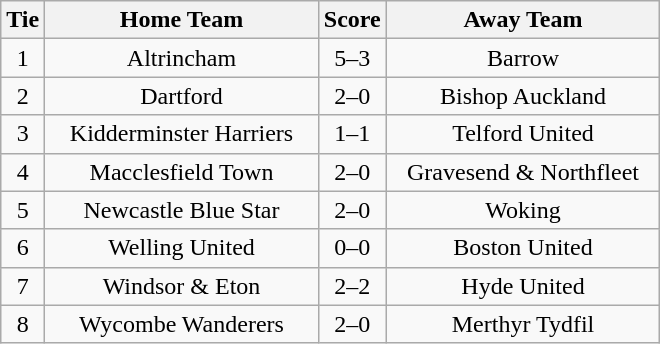<table class="wikitable" style="text-align:center;">
<tr>
<th width=20>Tie</th>
<th width=175>Home Team</th>
<th width=20>Score</th>
<th width=175>Away Team</th>
</tr>
<tr>
<td>1</td>
<td>Altrincham</td>
<td>5–3</td>
<td>Barrow</td>
</tr>
<tr>
<td>2</td>
<td>Dartford</td>
<td>2–0</td>
<td>Bishop Auckland</td>
</tr>
<tr>
<td>3</td>
<td>Kidderminster Harriers</td>
<td>1–1</td>
<td>Telford United</td>
</tr>
<tr>
<td>4</td>
<td>Macclesfield Town</td>
<td>2–0</td>
<td>Gravesend & Northfleet</td>
</tr>
<tr>
<td>5</td>
<td>Newcastle Blue Star</td>
<td>2–0</td>
<td>Woking</td>
</tr>
<tr>
<td>6</td>
<td>Welling United</td>
<td>0–0</td>
<td>Boston United</td>
</tr>
<tr>
<td>7</td>
<td>Windsor & Eton</td>
<td>2–2</td>
<td>Hyde United</td>
</tr>
<tr>
<td>8</td>
<td>Wycombe Wanderers</td>
<td>2–0</td>
<td>Merthyr Tydfil</td>
</tr>
</table>
